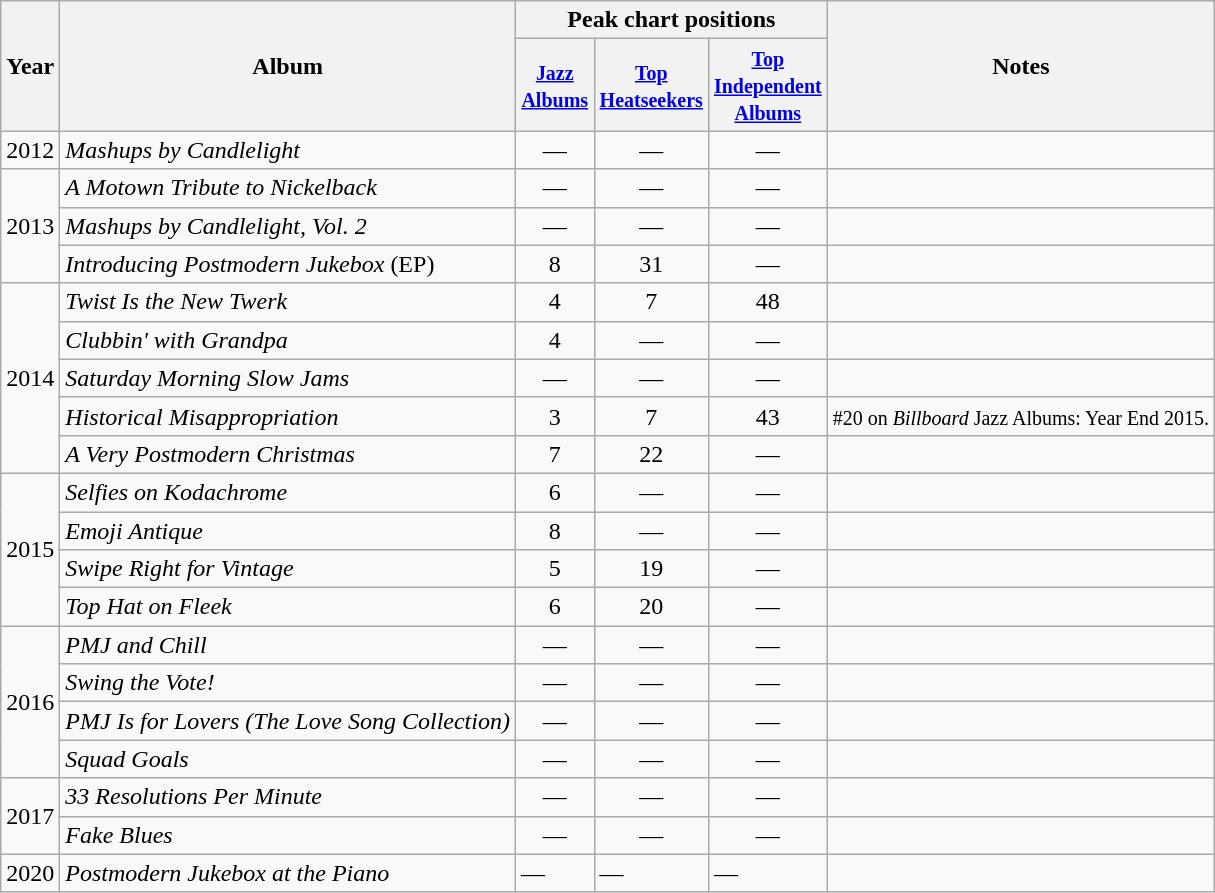<table class="wikitable">
<tr>
<th rowspan="2">Year</th>
<th rowspan="2">Album</th>
<th colspan="3">Peak chart positions</th>
<th rowspan="2">Notes</th>
</tr>
<tr>
<th width="45"><small><a href='#'>Jazz Albums</a></small></th>
<th width="45"><small><a href='#'>Top Heatseekers</a></small></th>
<th width="45"><small><a href='#'>Top Independent Albums</a></small></th>
</tr>
<tr>
<td>2012</td>
<td><em>Mashups by Candlelight</em></td>
<td align="center">—</td>
<td align="center">—</td>
<td align="center">—</td>
<td></td>
</tr>
<tr>
<td rowspan="3">2013</td>
<td><em>A Motown Tribute to Nickelback</em></td>
<td align="center">—</td>
<td align="center">—</td>
<td align="center">—</td>
<td></td>
</tr>
<tr>
<td><em>Mashups by Candlelight, Vol. 2</em></td>
<td align="center">—</td>
<td align="center">—</td>
<td align="center">—</td>
<td></td>
</tr>
<tr>
<td><em>Introducing Postmodern Jukebox</em> (EP)</td>
<td align="center">8</td>
<td align="center">31</td>
<td align="center">—</td>
<td></td>
</tr>
<tr>
<td rowspan="5">2014</td>
<td><em>Twist Is the New Twerk</em></td>
<td align="center">4</td>
<td align="center">7</td>
<td align="center">48</td>
<td></td>
</tr>
<tr>
<td><em>Clubbin' with Grandpa</em></td>
<td align="center">4</td>
<td align="center">—</td>
<td align="center">—</td>
<td></td>
</tr>
<tr>
<td><em>Saturday Morning Slow Jams</em></td>
<td align="center">—</td>
<td align="center">—</td>
<td align="center">—</td>
<td></td>
</tr>
<tr>
<td><em>Historical Misappropriation</em></td>
<td align="center">3</td>
<td align="center">7</td>
<td align="center">43</td>
<td><small>#20 on <em>Billboard</em> Jazz Albums: Year End 2015.</small></td>
</tr>
<tr>
<td><em>A Very Postmodern Christmas</em></td>
<td align="center">7</td>
<td align="center">22</td>
<td align="center">—</td>
<td></td>
</tr>
<tr>
<td rowspan="4">2015</td>
<td><em>Selfies on Kodachrome</em></td>
<td align="center">6</td>
<td align="center">—</td>
<td align="center">—</td>
<td></td>
</tr>
<tr>
<td><em>Emoji Antique</em></td>
<td align="center">8</td>
<td align="center">—</td>
<td align="center">—</td>
<td></td>
</tr>
<tr>
<td><em>Swipe Right for Vintage</em></td>
<td align="center">5</td>
<td align="center">19</td>
<td align="center">—</td>
<td></td>
</tr>
<tr>
<td><em>Top Hat on Fleek</em></td>
<td align="center">6</td>
<td align="center">20</td>
<td align="center">—</td>
<td></td>
</tr>
<tr>
<td rowspan="4">2016</td>
<td><em>PMJ and Chill</em></td>
<td align="center">—</td>
<td align="center">—</td>
<td align="center">—</td>
<td></td>
</tr>
<tr>
<td><em>Swing the Vote!</em></td>
<td align="center">—</td>
<td align="center">—</td>
<td align="center">—</td>
<td></td>
</tr>
<tr>
<td><em>PMJ Is for Lovers (The Love Song Collection)</em></td>
<td align="center">—</td>
<td align="center">—</td>
<td align="center">—</td>
<td></td>
</tr>
<tr>
<td><em>Squad Goals</em></td>
<td align="center">—</td>
<td align="center">—</td>
<td align="center">—</td>
<td></td>
</tr>
<tr>
<td rowspan="2">2017</td>
<td><em>33 Resolutions Per Minute</em></td>
<td align="center">—</td>
<td align="center">—</td>
<td align="center">—</td>
<td></td>
</tr>
<tr>
<td><em>Fake Blues</em></td>
<td align="center">—</td>
<td align="center">—</td>
<td align="center">—</td>
<td></td>
</tr>
<tr>
<td>2020</td>
<td><em>Postmodern Jukebox at the Piano</em></td>
<td>—</td>
<td>—</td>
<td>—</td>
<td></td>
</tr>
</table>
